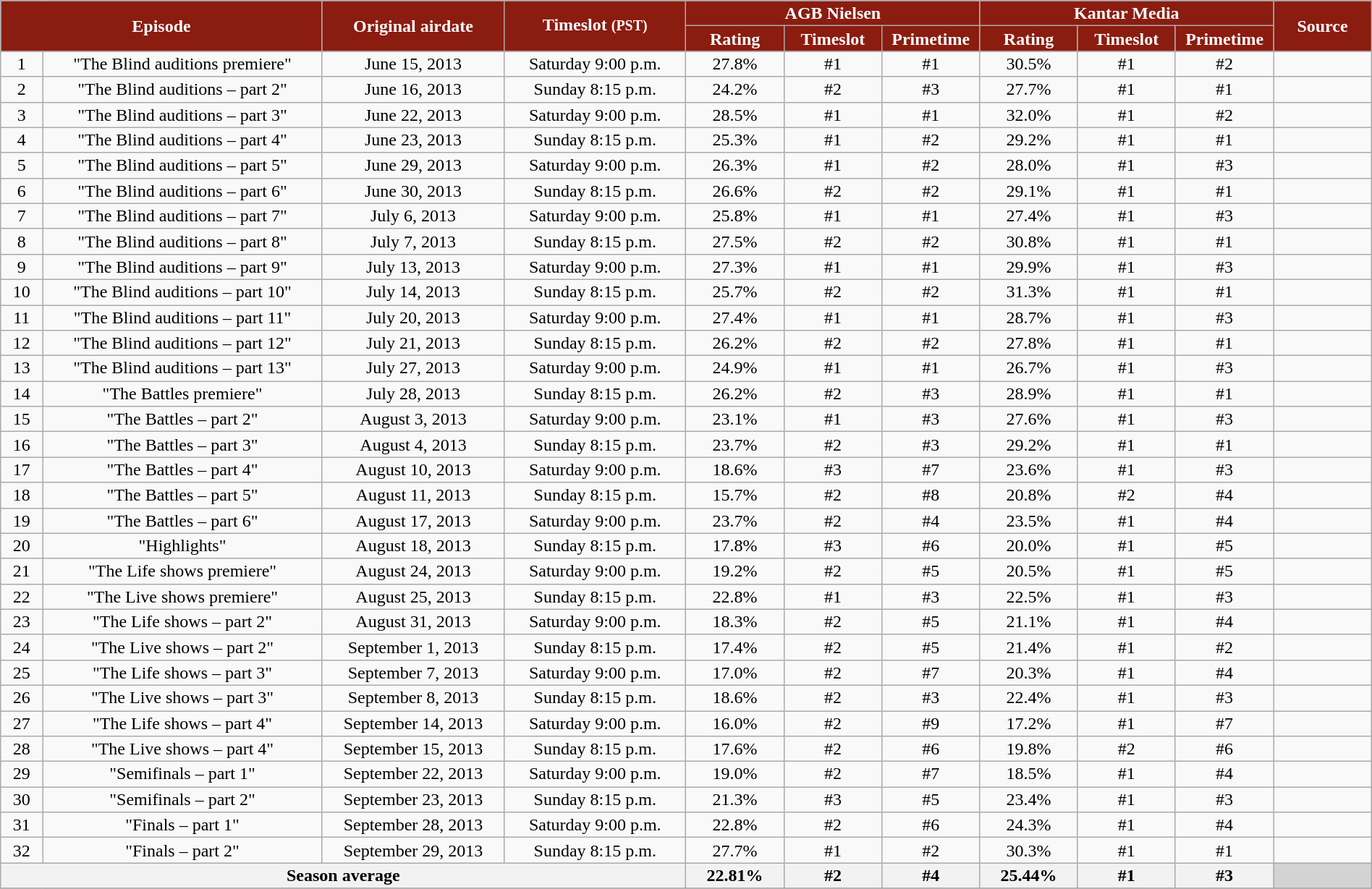<table class="wikitable" style="text-align:center; background:#f9f9f9; line-height:16px;" width="100%">
<tr>
<th style="background:#8b1c10; color:white;" rowspan="2" colspan="2" width="23%">Episode</th>
<th style="background:#8b1c10; color:white;" rowspan="2" width="13%">Original airdate</th>
<th style="background:#8b1c10; color:white;" rowspan="2" width="13%">Timeslot <small>(PST)</small></th>
<th style="background:#8b1c10; color:white;" colspan="3" width="21%">AGB Nielsen</th>
<th style="background:#8b1c10; color:white;" colspan="3" width="21%">Kantar Media</th>
<th style="background:#8b1c10; color:white;" rowspan="2" width="07%">Source</th>
</tr>
<tr>
<th style="background:#8b1c10; color:white;" width="07%">Rating</th>
<th style="background:#8b1c10; color:white;" width="07%">Timeslot</th>
<th style="background:#8b1c10; color:white;" width="07%">Primetime</th>
<th style="background:#8b1c10; color:white;" width="07%">Rating</th>
<th style="background:#8b1c10; color:white;" width="07%">Timeslot</th>
<th style="background:#8b1c10; color:white;" width="07%">Primetime</th>
</tr>
<tr>
<td width="03%">1</td>
<td>"The Blind auditions premiere"</td>
<td>June 15, 2013</td>
<td>Saturday 9:00 p.m.</td>
<td>27.8%</td>
<td>#1</td>
<td>#1</td>
<td>30.5%</td>
<td>#1</td>
<td>#2</td>
<td></td>
</tr>
<tr>
<td>2</td>
<td>"The Blind auditions – part 2"</td>
<td>June 16, 2013</td>
<td>Sunday 8:15 p.m.</td>
<td>24.2%</td>
<td>#2</td>
<td>#3</td>
<td>27.7%</td>
<td>#1</td>
<td>#1</td>
<td></td>
</tr>
<tr>
<td>3</td>
<td>"The Blind auditions – part 3"</td>
<td>June 22, 2013</td>
<td>Saturday 9:00 p.m.</td>
<td>28.5%</td>
<td>#1</td>
<td>#1</td>
<td>32.0%</td>
<td>#1</td>
<td>#2</td>
<td></td>
</tr>
<tr>
<td>4</td>
<td>"The Blind auditions – part 4"</td>
<td>June 23, 2013</td>
<td>Sunday 8:15 p.m.</td>
<td>25.3%</td>
<td>#1</td>
<td>#2</td>
<td>29.2%</td>
<td>#1</td>
<td>#1</td>
<td></td>
</tr>
<tr>
<td>5</td>
<td>"The Blind auditions – part 5"</td>
<td>June 29, 2013</td>
<td>Saturday 9:00 p.m.</td>
<td>26.3%</td>
<td>#1</td>
<td>#2</td>
<td>28.0%</td>
<td>#1</td>
<td>#3</td>
<td></td>
</tr>
<tr>
<td>6</td>
<td>"The Blind auditions – part 6"</td>
<td>June 30, 2013</td>
<td>Sunday 8:15 p.m.</td>
<td>26.6%</td>
<td>#2</td>
<td>#2</td>
<td>29.1%</td>
<td>#1</td>
<td>#1</td>
<td></td>
</tr>
<tr>
<td>7</td>
<td>"The Blind auditions – part 7"</td>
<td>July 6, 2013</td>
<td>Saturday 9:00 p.m.</td>
<td>25.8%</td>
<td>#1</td>
<td>#1</td>
<td>27.4%</td>
<td>#1</td>
<td>#3</td>
<td></td>
</tr>
<tr>
<td>8</td>
<td>"The Blind auditions – part 8"</td>
<td>July 7, 2013</td>
<td>Sunday 8:15 p.m.</td>
<td>27.5%</td>
<td>#2</td>
<td>#2</td>
<td>30.8%</td>
<td>#1</td>
<td>#1</td>
<td></td>
</tr>
<tr>
<td>9</td>
<td>"The Blind auditions – part 9"</td>
<td>July 13, 2013</td>
<td>Saturday 9:00 p.m.</td>
<td>27.3%</td>
<td>#1</td>
<td>#1</td>
<td>29.9%</td>
<td>#1</td>
<td>#3</td>
<td></td>
</tr>
<tr>
<td>10</td>
<td>"The Blind auditions – part 10"</td>
<td>July 14, 2013</td>
<td>Sunday 8:15 p.m.</td>
<td>25.7%</td>
<td>#2</td>
<td>#2</td>
<td>31.3%</td>
<td>#1</td>
<td>#1</td>
<td></td>
</tr>
<tr>
<td>11</td>
<td>"The Blind auditions – part 11"</td>
<td>July 20, 2013</td>
<td>Saturday 9:00 p.m.</td>
<td>27.4%</td>
<td>#1</td>
<td>#1</td>
<td>28.7%</td>
<td>#1</td>
<td>#3</td>
<td></td>
</tr>
<tr>
<td>12</td>
<td>"The Blind auditions – part 12"</td>
<td>July 21, 2013</td>
<td>Sunday 8:15 p.m.</td>
<td>26.2%</td>
<td>#2</td>
<td>#2</td>
<td>27.8%</td>
<td>#1</td>
<td>#1</td>
<td></td>
</tr>
<tr>
<td>13</td>
<td>"The Blind auditions – part 13"</td>
<td>July 27, 2013</td>
<td>Saturday 9:00 p.m.</td>
<td>24.9%</td>
<td>#1</td>
<td>#1</td>
<td>26.7%</td>
<td>#1</td>
<td>#3</td>
<td></td>
</tr>
<tr>
<td>14</td>
<td>"The Battles premiere"</td>
<td>July 28, 2013</td>
<td>Sunday 8:15 p.m.</td>
<td>26.2%</td>
<td>#2</td>
<td>#3</td>
<td>28.9%</td>
<td>#1</td>
<td>#1</td>
<td></td>
</tr>
<tr>
<td>15</td>
<td>"The Battles – part 2"</td>
<td>August 3, 2013</td>
<td>Saturday 9:00 p.m.</td>
<td>23.1%</td>
<td>#1</td>
<td>#3</td>
<td>27.6%</td>
<td>#1</td>
<td>#3</td>
<td></td>
</tr>
<tr>
<td>16</td>
<td>"The Battles – part 3"</td>
<td>August 4, 2013</td>
<td>Sunday 8:15 p.m.</td>
<td>23.7%</td>
<td>#2</td>
<td>#3</td>
<td>29.2%</td>
<td>#1</td>
<td>#1</td>
<td></td>
</tr>
<tr>
<td>17</td>
<td>"The Battles – part 4"</td>
<td>August 10, 2013</td>
<td>Saturday 9:00 p.m.</td>
<td>18.6%</td>
<td>#3</td>
<td>#7</td>
<td>23.6%</td>
<td>#1</td>
<td>#3</td>
<td></td>
</tr>
<tr>
<td>18</td>
<td>"The Battles – part 5"</td>
<td>August 11, 2013</td>
<td>Sunday 8:15 p.m.</td>
<td>15.7%</td>
<td>#2</td>
<td>#8</td>
<td>20.8%</td>
<td>#2</td>
<td>#4</td>
<td></td>
</tr>
<tr>
<td>19</td>
<td>"The Battles – part 6"</td>
<td>August 17, 2013</td>
<td>Saturday 9:00 p.m.</td>
<td>23.7%</td>
<td>#2</td>
<td>#4</td>
<td>23.5%</td>
<td>#1</td>
<td>#4</td>
<td></td>
</tr>
<tr>
<td>20</td>
<td>"Highlights"</td>
<td>August 18, 2013</td>
<td>Sunday 8:15 p.m.</td>
<td>17.8%</td>
<td>#3</td>
<td>#6</td>
<td>20.0%</td>
<td>#1</td>
<td>#5</td>
<td></td>
</tr>
<tr>
<td>21</td>
<td>"The Life shows premiere"</td>
<td>August 24, 2013</td>
<td>Saturday 9:00 p.m.</td>
<td>19.2%</td>
<td>#2</td>
<td>#5</td>
<td>20.5%</td>
<td>#1</td>
<td>#5</td>
<td></td>
</tr>
<tr>
<td>22</td>
<td>"The Live shows premiere"</td>
<td>August 25, 2013</td>
<td>Sunday 8:15 p.m.</td>
<td>22.8%</td>
<td>#1</td>
<td>#3</td>
<td>22.5%</td>
<td>#1</td>
<td>#3</td>
<td></td>
</tr>
<tr>
<td>23</td>
<td>"The Life shows – part 2"</td>
<td>August 31, 2013</td>
<td>Saturday 9:00 p.m.</td>
<td>18.3%</td>
<td>#2</td>
<td>#5</td>
<td>21.1%</td>
<td>#1</td>
<td>#4</td>
<td></td>
</tr>
<tr>
<td>24</td>
<td>"The Live shows – part 2"</td>
<td>September 1, 2013</td>
<td>Sunday 8:15 p.m.</td>
<td>17.4%</td>
<td>#2</td>
<td>#5</td>
<td>21.4%</td>
<td>#1</td>
<td>#2</td>
<td></td>
</tr>
<tr>
<td>25</td>
<td>"The Life shows – part 3"</td>
<td>September 7, 2013</td>
<td>Saturday 9:00 p.m.</td>
<td>17.0%</td>
<td>#2</td>
<td>#7</td>
<td>20.3%</td>
<td>#1</td>
<td>#4</td>
<td></td>
</tr>
<tr>
<td>26</td>
<td>"The Live shows – part 3"</td>
<td>September 8, 2013</td>
<td>Sunday 8:15 p.m.</td>
<td>18.6%</td>
<td>#2</td>
<td>#3</td>
<td>22.4%</td>
<td>#1</td>
<td>#3</td>
<td></td>
</tr>
<tr>
<td>27</td>
<td>"The Life shows – part 4"</td>
<td>September 14, 2013</td>
<td>Saturday 9:00 p.m.</td>
<td>16.0%</td>
<td>#2</td>
<td>#9</td>
<td>17.2%</td>
<td>#1</td>
<td>#7</td>
<td></td>
</tr>
<tr>
<td>28</td>
<td>"The Live shows – part 4"</td>
<td>September 15, 2013</td>
<td>Sunday 8:15 p.m.</td>
<td>17.6%</td>
<td>#2</td>
<td>#6</td>
<td>19.8%</td>
<td>#2</td>
<td>#6</td>
<td></td>
</tr>
<tr>
<td>29</td>
<td>"Semifinals – part 1"</td>
<td>September 22, 2013</td>
<td>Saturday 9:00 p.m.</td>
<td>19.0%</td>
<td>#2</td>
<td>#7</td>
<td>18.5%</td>
<td>#1</td>
<td>#4</td>
<td></td>
</tr>
<tr>
<td>30</td>
<td>"Semifinals – part 2"</td>
<td>September 23, 2013</td>
<td>Sunday 8:15 p.m.</td>
<td>21.3%</td>
<td>#3</td>
<td>#5</td>
<td>23.4%</td>
<td>#1</td>
<td>#3</td>
<td></td>
</tr>
<tr>
<td>31</td>
<td>"Finals – part 1"</td>
<td>September 28, 2013</td>
<td>Saturday 9:00 p.m.</td>
<td>22.8%</td>
<td>#2</td>
<td>#6</td>
<td>24.3%</td>
<td>#1</td>
<td>#4</td>
<td></td>
</tr>
<tr>
<td>32</td>
<td>"Finals – part 2"</td>
<td>September 29, 2013</td>
<td>Sunday 8:15 p.m.</td>
<td>27.7%</td>
<td>#1</td>
<td>#2</td>
<td>30.3%</td>
<td>#1</td>
<td>#1</td>
<td></td>
</tr>
<tr>
<th colspan="4">Season average</th>
<th>22.81%</th>
<th>#2</th>
<th>#4</th>
<th>25.44%</th>
<th>#1</th>
<th>#3</th>
<td style="background:lightgrey;"></td>
</tr>
<tr>
</tr>
</table>
